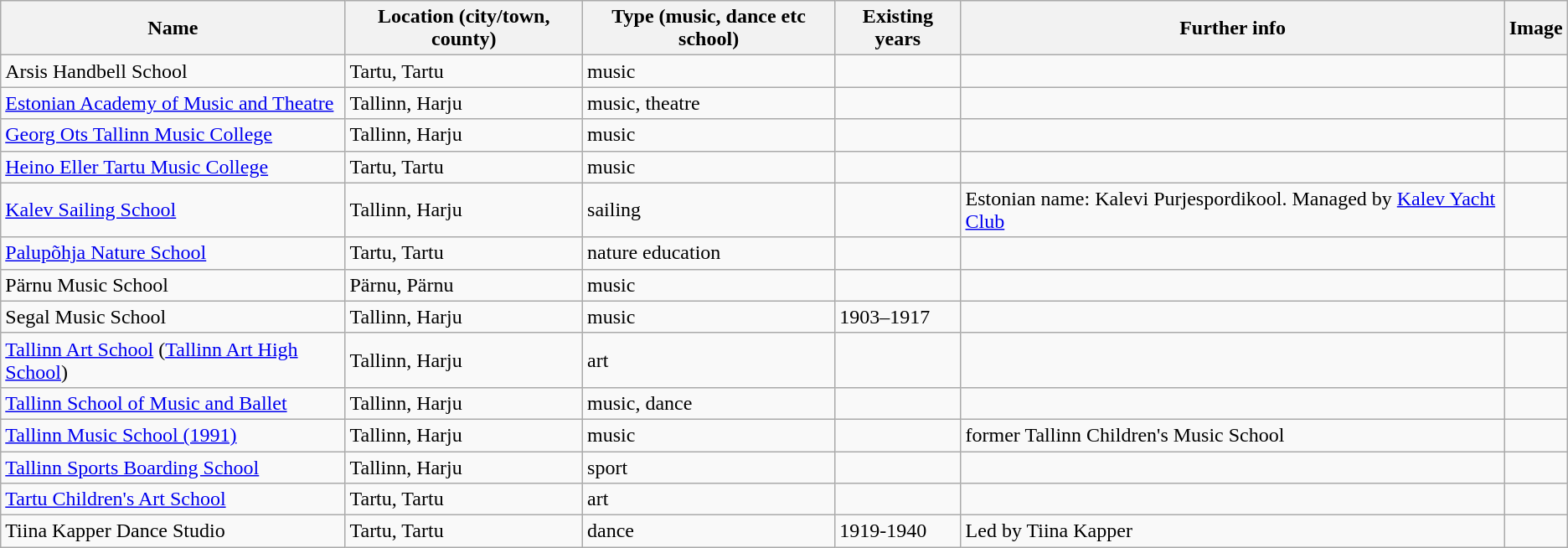<table class="wikitable sortable">
<tr>
<th>Name</th>
<th>Location (city/town, county)</th>
<th>Type (music, dance etc school)</th>
<th>Existing years</th>
<th>Further info</th>
<th>Image</th>
</tr>
<tr>
<td>Arsis Handbell School</td>
<td>Tartu, Tartu</td>
<td>music</td>
<td></td>
<td></td>
<td></td>
</tr>
<tr>
<td><a href='#'>Estonian Academy of Music and Theatre</a></td>
<td>Tallinn, Harju</td>
<td>music, theatre</td>
<td></td>
<td></td>
<td></td>
</tr>
<tr>
<td><a href='#'>Georg Ots Tallinn Music College</a></td>
<td>Tallinn, Harju</td>
<td>music</td>
<td></td>
<td></td>
<td></td>
</tr>
<tr>
<td><a href='#'>Heino Eller Tartu Music College</a></td>
<td>Tartu, Tartu</td>
<td>music</td>
<td></td>
<td></td>
<td></td>
</tr>
<tr>
<td><a href='#'>Kalev Sailing School</a></td>
<td>Tallinn, Harju</td>
<td>sailing</td>
<td></td>
<td>Estonian name: Kalevi Purjespordikool. Managed by <a href='#'>Kalev Yacht Club</a></td>
<td></td>
</tr>
<tr>
<td><a href='#'>Palupõhja Nature School</a></td>
<td>Tartu, Tartu</td>
<td>nature education</td>
<td></td>
<td></td>
<td></td>
</tr>
<tr>
<td>Pärnu Music School</td>
<td>Pärnu, Pärnu</td>
<td>music</td>
<td></td>
<td></td>
<td></td>
</tr>
<tr>
<td>Segal Music School</td>
<td>Tallinn, Harju</td>
<td>music</td>
<td>1903–1917</td>
<td></td>
<td></td>
</tr>
<tr>
<td><a href='#'>Tallinn Art School</a> (<a href='#'>Tallinn Art High School</a>)</td>
<td>Tallinn, Harju</td>
<td>art</td>
<td></td>
<td></td>
<td></td>
</tr>
<tr>
<td><a href='#'>Tallinn School of Music and Ballet</a></td>
<td>Tallinn, Harju</td>
<td>music, dance</td>
<td></td>
<td></td>
<td></td>
</tr>
<tr>
<td><a href='#'>Tallinn Music School (1991)</a></td>
<td>Tallinn, Harju</td>
<td>music</td>
<td></td>
<td>former Tallinn Children's Music School</td>
<td></td>
</tr>
<tr>
<td><a href='#'>Tallinn Sports Boarding School</a></td>
<td>Tallinn, Harju</td>
<td>sport</td>
<td></td>
<td></td>
<td></td>
</tr>
<tr>
<td><a href='#'>Tartu Children's Art School</a></td>
<td>Tartu, Tartu</td>
<td>art</td>
<td></td>
<td></td>
<td></td>
</tr>
<tr>
<td>Tiina Kapper Dance Studio</td>
<td>Tartu, Tartu</td>
<td>dance</td>
<td>1919-1940</td>
<td>Led by Tiina Kapper</td>
<td></td>
</tr>
</table>
